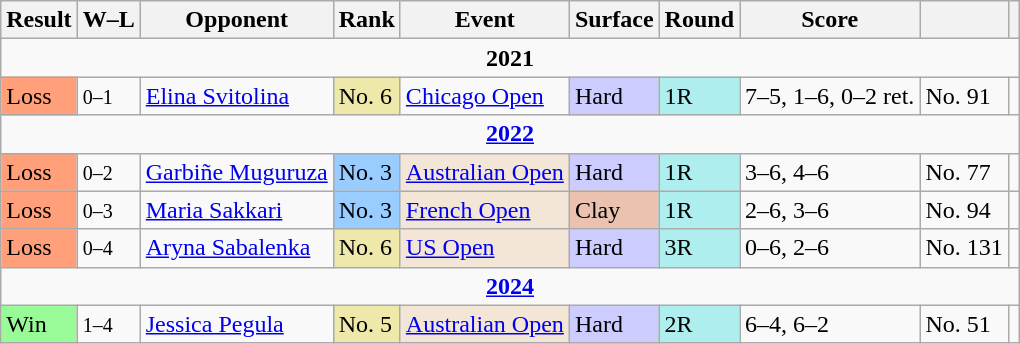<table class="wikitable sortable">
<tr>
<th>Result</th>
<th class="unsortable">W–L</th>
<th>Opponent</th>
<th>Rank</th>
<th>Event</th>
<th>Surface</th>
<th>Round</th>
<th class="unsortable">Score</th>
<th></th>
<th></th>
</tr>
<tr>
<td colspan="10" align=center><strong>2021</strong></td>
</tr>
<tr>
<td bgcolor="ffa07a">Loss</td>
<td><small>0–1</small></td>
<td> <a href='#'>Elina Svitolina</a></td>
<td bgcolor="eee8aa">No. 6</td>
<td><a href='#'>Chicago Open</a></td>
<td bgcolor="#ccf">Hard</td>
<td bgcolor="afeeee">1R</td>
<td>7–5, 1–6, 0–2 ret.</td>
<td>No. 91</td>
<td></td>
</tr>
<tr>
<td colspan="10" style="text-align:center"><strong><a href='#'>2022</a></strong></td>
</tr>
<tr>
<td bgcolor="ffa07a">Loss</td>
<td><small>0–2</small></td>
<td> <a href='#'>Garbiñe Muguruza</a></td>
<td bgcolor="#9cf">No. 3</td>
<td bgcolor="f3e6d7"><a href='#'>Australian Open</a></td>
<td bgcolor="#ccf">Hard</td>
<td bgcolor="afeeee">1R</td>
<td>3–6, 4–6</td>
<td>No. 77</td>
<td></td>
</tr>
<tr>
<td bgcolor="ffa07a">Loss</td>
<td><small>0–3</small></td>
<td> <a href='#'>Maria Sakkari</a></td>
<td bgcolor="#9cf">No. 3</td>
<td bgcolor="f3e6d7"><a href='#'>French Open</a></td>
<td bgcolor="ebc2af">Clay</td>
<td bgcolor="afeeee">1R</td>
<td>2–6, 3–6</td>
<td>No. 94</td>
<td></td>
</tr>
<tr>
<td bgcolor="ffa07a">Loss</td>
<td><small>0–4</small></td>
<td> <a href='#'>Aryna Sabalenka</a></td>
<td bgcolor="eee8aa">No. 6</td>
<td bgcolor="f3e6d7"><a href='#'>US Open</a></td>
<td bgcolor="#ccf">Hard</td>
<td bgcolor="afeeee">3R</td>
<td>0–6, 2–6</td>
<td>No. 131</td>
<td></td>
</tr>
<tr>
<td colspan="10" style="text-align:center"><strong><a href='#'>2024</a></strong></td>
</tr>
<tr>
<td bgcolor="98FB98">Win</td>
<td><small>1–4</small></td>
<td> <a href='#'>Jessica Pegula</a></td>
<td bgcolor="eee8aa">No. 5</td>
<td bgcolor="f3e6d7"><a href='#'>Australian Open</a></td>
<td bgcolor="#ccf">Hard</td>
<td bgcolor="afeeee">2R</td>
<td>6–4, 6–2</td>
<td>No. 51</td>
<td></td>
</tr>
</table>
